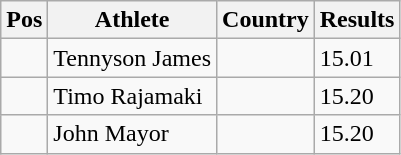<table class="wikitable">
<tr>
<th>Pos</th>
<th>Athlete</th>
<th>Country</th>
<th>Results</th>
</tr>
<tr>
<td align="center"></td>
<td>Tennyson James</td>
<td></td>
<td>15.01</td>
</tr>
<tr>
<td align="center"></td>
<td>Timo Rajamaki</td>
<td></td>
<td>15.20</td>
</tr>
<tr>
<td align="center"></td>
<td>John Mayor</td>
<td></td>
<td>15.20</td>
</tr>
</table>
